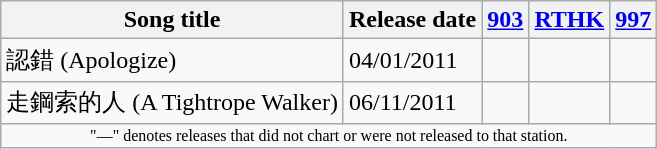<table class="wikitable">
<tr>
<th>Song title</th>
<th>Release date</th>
<th><a href='#'>903</a></th>
<th><a href='#'>RTHK</a></th>
<th><a href='#'>997</a></th>
</tr>
<tr>
<td>認錯 (Apologize)</td>
<td>04/01/2011</td>
<td></td>
<td></td>
<td></td>
</tr>
<tr>
<td>走鋼索的人 (A Tightrope Walker)</td>
<td>06/11/2011</td>
<td></td>
<td></td>
<td></td>
</tr>
<tr>
<td colspan="25" style="text-align:center; font-size:8pt;">"—" denotes releases that did not chart or were not released to that station.</td>
</tr>
</table>
